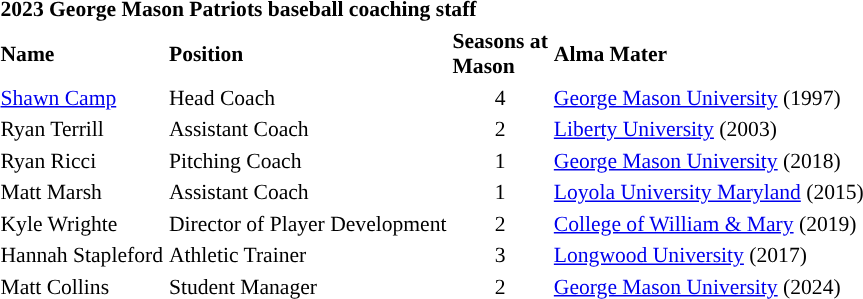<table class="toccolours" style="text-align: left; font-size:90%;">
<tr>
<th colspan="4">2023 George Mason Patriots baseball coaching staff</th>
</tr>
<tr>
<th>Name</th>
<th>Position</th>
<th>Seasons at<br>Mason</th>
<th>Alma Mater</th>
</tr>
<tr>
<td><a href='#'>Shawn Camp</a></td>
<td>Head Coach</td>
<td align=center>4</td>
<td><a href='#'>George Mason University</a> (1997)</td>
</tr>
<tr>
<td>Ryan Terrill</td>
<td>Assistant Coach</td>
<td align=center>2</td>
<td><a href='#'>Liberty University</a> (2003)</td>
</tr>
<tr>
<td>Ryan Ricci</td>
<td>Pitching Coach</td>
<td align=center>1</td>
<td><a href='#'>George Mason University</a> (2018)</td>
</tr>
<tr>
<td>Matt Marsh</td>
<td>Assistant Coach</td>
<td align=center>1</td>
<td><a href='#'>Loyola University Maryland</a> (2015)</td>
</tr>
<tr>
<td>Kyle Wrighte</td>
<td>Director of Player Development</td>
<td align=center>2</td>
<td><a href='#'>College of William & Mary</a> (2019)</td>
</tr>
<tr>
<td>Hannah Stapleford</td>
<td>Athletic Trainer</td>
<td align=center>3</td>
<td><a href='#'>Longwood University</a> (2017)</td>
</tr>
<tr>
<td>Matt Collins</td>
<td>Student Manager</td>
<td align=center>2</td>
<td><a href='#'>George Mason University</a> (2024)</td>
</tr>
<tr>
</tr>
</table>
